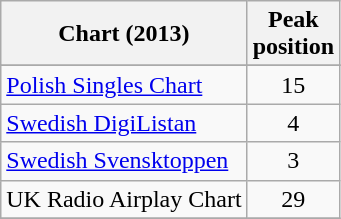<table class="wikitable sortable plainrowheaders">
<tr>
<th>Chart (2013)</th>
<th>Peak<br>position</th>
</tr>
<tr>
</tr>
<tr>
</tr>
<tr>
</tr>
<tr>
<td><a href='#'>Polish Singles Chart</a></td>
<td style="text-align:center;">15</td>
</tr>
<tr>
<td><a href='#'>Swedish DigiListan</a></td>
<td style="text-align:center;">4</td>
</tr>
<tr>
<td><a href='#'>Swedish Svensktoppen</a></td>
<td style="text-align:center;">3</td>
</tr>
<tr>
<td>UK Radio Airplay Chart </td>
<td style="text-align:center;">29</td>
</tr>
<tr>
</tr>
</table>
